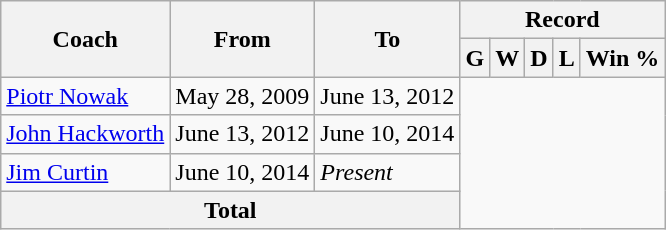<table class="wikitable sortable" style="text-align: center">
<tr>
<th rowspan="2">Coach</th>
<th rowspan="2">From</th>
<th rowspan="2">To</th>
<th colspan="6">Record</th>
</tr>
<tr>
<th>G</th>
<th>W</th>
<th>D</th>
<th>L</th>
<th>Win %</th>
</tr>
<tr>
<td align=left> <a href='#'>Piotr Nowak</a></td>
<td align=left>May 28, 2009</td>
<td align=left>June 13, 2012<br></td>
</tr>
<tr>
<td align=left> <a href='#'>John Hackworth</a></td>
<td align=left>June 13, 2012</td>
<td align=left>June 10, 2014<br></td>
</tr>
<tr>
<td align=left> <a href='#'>Jim Curtin</a></td>
<td align=left>June 10, 2014</td>
<td align=left><em>Present</em><br></td>
</tr>
<tr>
<th colspan="3">Total<br></th>
</tr>
</table>
